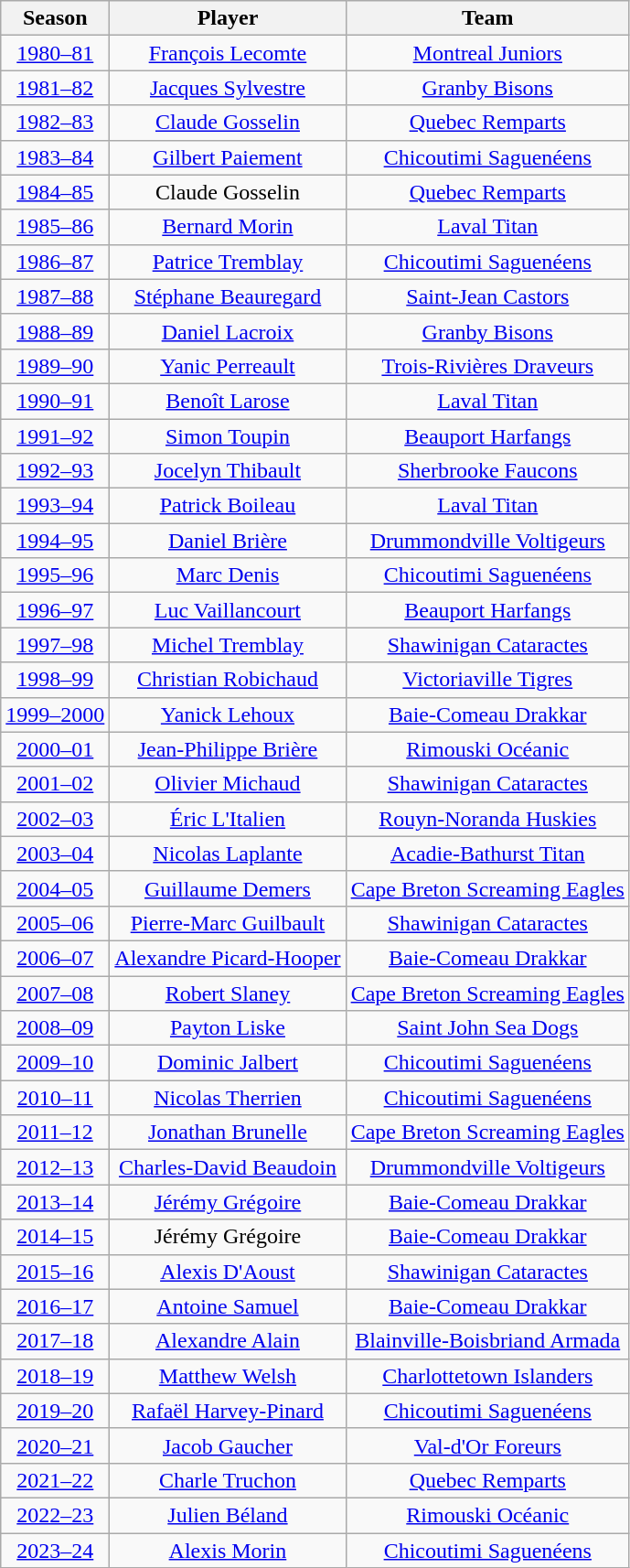<table class="wikitable" style="text-align:center">
<tr>
<th>Season</th>
<th>Player</th>
<th>Team</th>
</tr>
<tr>
<td><a href='#'>1980–81</a></td>
<td><a href='#'>François Lecomte</a></td>
<td><a href='#'>Montreal Juniors</a></td>
</tr>
<tr>
<td><a href='#'>1981–82</a></td>
<td><a href='#'>Jacques Sylvestre</a></td>
<td><a href='#'>Granby Bisons</a></td>
</tr>
<tr>
<td><a href='#'>1982–83</a></td>
<td><a href='#'>Claude Gosselin</a></td>
<td><a href='#'>Quebec Remparts</a></td>
</tr>
<tr>
<td><a href='#'>1983–84</a></td>
<td><a href='#'>Gilbert Paiement</a></td>
<td><a href='#'>Chicoutimi Saguenéens</a></td>
</tr>
<tr>
<td><a href='#'>1984–85</a></td>
<td>Claude Gosselin</td>
<td><a href='#'>Quebec Remparts</a></td>
</tr>
<tr>
<td><a href='#'>1985–86</a></td>
<td><a href='#'>Bernard Morin</a></td>
<td><a href='#'>Laval Titan</a></td>
</tr>
<tr>
<td><a href='#'>1986–87</a></td>
<td><a href='#'>Patrice Tremblay</a></td>
<td><a href='#'>Chicoutimi Saguenéens</a></td>
</tr>
<tr>
<td><a href='#'>1987–88</a></td>
<td><a href='#'>Stéphane Beauregard</a></td>
<td><a href='#'>Saint-Jean Castors</a></td>
</tr>
<tr>
<td><a href='#'>1988–89</a></td>
<td><a href='#'>Daniel Lacroix</a></td>
<td><a href='#'>Granby Bisons</a></td>
</tr>
<tr>
<td><a href='#'>1989–90</a></td>
<td><a href='#'>Yanic Perreault</a></td>
<td><a href='#'>Trois-Rivières Draveurs</a></td>
</tr>
<tr>
<td><a href='#'>1990–91</a></td>
<td><a href='#'>Benoît Larose</a></td>
<td><a href='#'>Laval Titan</a></td>
</tr>
<tr>
<td><a href='#'>1991–92</a></td>
<td><a href='#'>Simon Toupin</a></td>
<td><a href='#'>Beauport Harfangs</a></td>
</tr>
<tr>
<td><a href='#'>1992–93</a></td>
<td><a href='#'>Jocelyn Thibault</a></td>
<td><a href='#'>Sherbrooke Faucons</a></td>
</tr>
<tr>
<td><a href='#'>1993–94</a></td>
<td><a href='#'>Patrick Boileau</a></td>
<td><a href='#'>Laval Titan</a></td>
</tr>
<tr>
<td><a href='#'>1994–95</a></td>
<td><a href='#'>Daniel Brière</a></td>
<td><a href='#'>Drummondville Voltigeurs</a></td>
</tr>
<tr>
<td><a href='#'>1995–96</a></td>
<td><a href='#'>Marc Denis</a></td>
<td><a href='#'>Chicoutimi Saguenéens</a></td>
</tr>
<tr>
<td><a href='#'>1996–97</a></td>
<td><a href='#'>Luc Vaillancourt</a></td>
<td><a href='#'>Beauport Harfangs</a></td>
</tr>
<tr>
<td><a href='#'>1997–98</a></td>
<td><a href='#'>Michel Tremblay</a></td>
<td><a href='#'>Shawinigan Cataractes</a></td>
</tr>
<tr>
<td><a href='#'>1998–99</a></td>
<td><a href='#'>Christian Robichaud</a></td>
<td><a href='#'>Victoriaville Tigres</a></td>
</tr>
<tr>
<td><a href='#'>1999–2000</a></td>
<td><a href='#'>Yanick Lehoux</a></td>
<td><a href='#'>Baie-Comeau Drakkar</a></td>
</tr>
<tr>
<td><a href='#'>2000–01</a></td>
<td><a href='#'>Jean-Philippe Brière</a></td>
<td><a href='#'>Rimouski Océanic</a></td>
</tr>
<tr>
<td><a href='#'>2001–02</a></td>
<td><a href='#'>Olivier Michaud</a></td>
<td><a href='#'>Shawinigan Cataractes</a></td>
</tr>
<tr>
<td><a href='#'>2002–03</a></td>
<td><a href='#'>Éric L'Italien</a></td>
<td><a href='#'>Rouyn-Noranda Huskies</a></td>
</tr>
<tr>
<td><a href='#'>2003–04</a></td>
<td><a href='#'>Nicolas Laplante</a></td>
<td><a href='#'>Acadie-Bathurst Titan</a></td>
</tr>
<tr>
<td><a href='#'>2004–05</a></td>
<td><a href='#'>Guillaume Demers</a></td>
<td><a href='#'>Cape Breton Screaming Eagles</a></td>
</tr>
<tr>
<td><a href='#'>2005–06</a></td>
<td><a href='#'>Pierre-Marc Guilbault</a></td>
<td><a href='#'>Shawinigan Cataractes</a></td>
</tr>
<tr>
<td><a href='#'>2006–07</a></td>
<td><a href='#'>Alexandre Picard-Hooper</a></td>
<td><a href='#'>Baie-Comeau Drakkar</a></td>
</tr>
<tr>
<td><a href='#'>2007–08</a></td>
<td><a href='#'>Robert Slaney</a></td>
<td><a href='#'>Cape Breton Screaming Eagles</a></td>
</tr>
<tr>
<td><a href='#'>2008–09</a></td>
<td><a href='#'>Payton Liske</a></td>
<td><a href='#'>Saint John Sea Dogs</a></td>
</tr>
<tr>
<td><a href='#'>2009–10</a></td>
<td><a href='#'>Dominic Jalbert</a></td>
<td><a href='#'>Chicoutimi Saguenéens</a></td>
</tr>
<tr>
<td><a href='#'>2010–11</a></td>
<td><a href='#'>Nicolas Therrien</a></td>
<td><a href='#'>Chicoutimi Saguenéens</a></td>
</tr>
<tr>
<td><a href='#'>2011–12</a></td>
<td><a href='#'>Jonathan Brunelle</a></td>
<td><a href='#'>Cape Breton Screaming Eagles</a></td>
</tr>
<tr>
<td><a href='#'>2012–13</a></td>
<td><a href='#'>Charles-David Beaudoin</a></td>
<td><a href='#'>Drummondville Voltigeurs</a></td>
</tr>
<tr>
<td><a href='#'>2013–14</a></td>
<td><a href='#'>Jérémy Grégoire</a></td>
<td><a href='#'>Baie-Comeau Drakkar</a></td>
</tr>
<tr>
<td><a href='#'>2014–15</a></td>
<td>Jérémy Grégoire</td>
<td><a href='#'>Baie-Comeau Drakkar</a></td>
</tr>
<tr>
<td><a href='#'>2015–16</a></td>
<td><a href='#'>Alexis D'Aoust</a></td>
<td><a href='#'>Shawinigan Cataractes</a></td>
</tr>
<tr>
<td><a href='#'>2016–17</a></td>
<td><a href='#'>Antoine Samuel</a></td>
<td><a href='#'>Baie-Comeau Drakkar</a></td>
</tr>
<tr>
<td><a href='#'>2017–18</a></td>
<td><a href='#'>Alexandre Alain</a></td>
<td><a href='#'>Blainville-Boisbriand Armada</a></td>
</tr>
<tr>
<td><a href='#'>2018–19</a></td>
<td><a href='#'>Matthew Welsh</a></td>
<td><a href='#'>Charlottetown Islanders</a></td>
</tr>
<tr>
<td><a href='#'>2019–20</a></td>
<td><a href='#'>Rafaël Harvey-Pinard</a></td>
<td><a href='#'>Chicoutimi Saguenéens</a></td>
</tr>
<tr>
<td><a href='#'>2020–21</a></td>
<td><a href='#'>Jacob Gaucher</a></td>
<td><a href='#'>Val-d'Or Foreurs</a></td>
</tr>
<tr>
<td><a href='#'>2021–22</a></td>
<td><a href='#'>Charle Truchon</a></td>
<td><a href='#'>Quebec Remparts</a></td>
</tr>
<tr>
<td><a href='#'>2022–23</a></td>
<td><a href='#'>Julien Béland</a></td>
<td><a href='#'>Rimouski Océanic</a></td>
</tr>
<tr>
<td><a href='#'>2023–24</a></td>
<td><a href='#'>Alexis Morin</a></td>
<td><a href='#'>Chicoutimi Saguenéens</a></td>
</tr>
</table>
